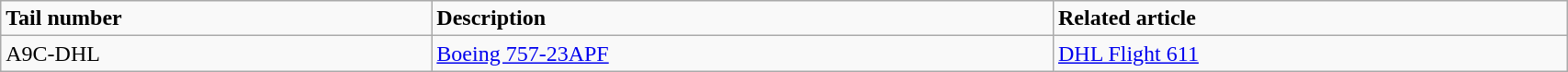<table class="wikitable" width="90%">
<tr>
<td><strong>Tail number</strong></td>
<td><strong>Description</strong></td>
<td><strong>Related article</strong></td>
</tr>
<tr>
<td>A9C-DHL</td>
<td><a href='#'>Boeing 757-23APF</a></td>
<td><a href='#'>DHL Flight 611</a></td>
</tr>
</table>
